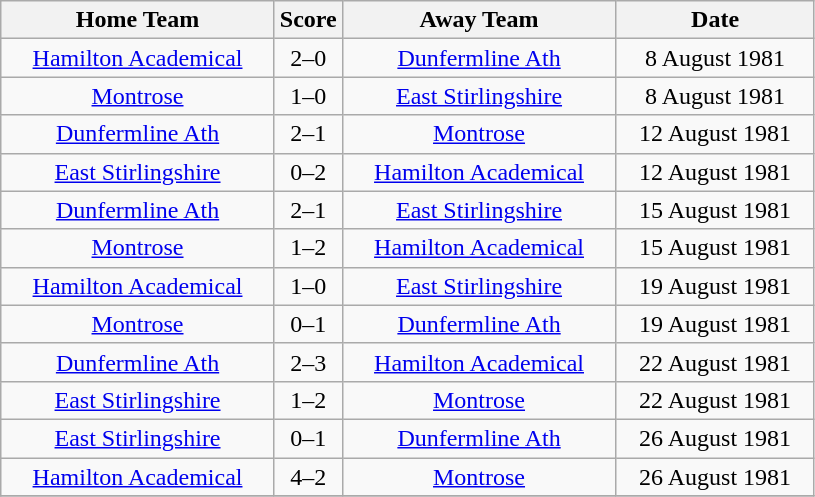<table class="wikitable" style="text-align:center;">
<tr>
<th width=175>Home Team</th>
<th width=20>Score</th>
<th width=175>Away Team</th>
<th width= 125>Date</th>
</tr>
<tr>
<td><a href='#'>Hamilton Academical</a></td>
<td>2–0</td>
<td><a href='#'>Dunfermline Ath</a></td>
<td>8 August 1981</td>
</tr>
<tr>
<td><a href='#'>Montrose</a></td>
<td>1–0</td>
<td><a href='#'>East Stirlingshire</a></td>
<td>8 August 1981</td>
</tr>
<tr>
<td><a href='#'>Dunfermline Ath</a></td>
<td>2–1</td>
<td><a href='#'>Montrose</a></td>
<td>12 August 1981</td>
</tr>
<tr>
<td><a href='#'>East Stirlingshire</a></td>
<td>0–2</td>
<td><a href='#'>Hamilton Academical</a></td>
<td>12 August 1981</td>
</tr>
<tr>
<td><a href='#'>Dunfermline Ath</a></td>
<td>2–1</td>
<td><a href='#'>East Stirlingshire</a></td>
<td>15 August 1981</td>
</tr>
<tr>
<td><a href='#'>Montrose</a></td>
<td>1–2</td>
<td><a href='#'>Hamilton Academical</a></td>
<td>15 August 1981</td>
</tr>
<tr>
<td><a href='#'>Hamilton Academical</a></td>
<td>1–0</td>
<td><a href='#'>East Stirlingshire</a></td>
<td>19 August 1981</td>
</tr>
<tr>
<td><a href='#'>Montrose</a></td>
<td>0–1</td>
<td><a href='#'>Dunfermline Ath</a></td>
<td>19 August 1981</td>
</tr>
<tr>
<td><a href='#'>Dunfermline Ath</a></td>
<td>2–3</td>
<td><a href='#'>Hamilton Academical</a></td>
<td>22 August 1981</td>
</tr>
<tr>
<td><a href='#'>East Stirlingshire</a></td>
<td>1–2</td>
<td><a href='#'>Montrose</a></td>
<td>22 August 1981</td>
</tr>
<tr>
<td><a href='#'>East Stirlingshire</a></td>
<td>0–1</td>
<td><a href='#'>Dunfermline Ath</a></td>
<td>26 August 1981</td>
</tr>
<tr>
<td><a href='#'>Hamilton Academical</a></td>
<td>4–2</td>
<td><a href='#'>Montrose</a></td>
<td>26 August 1981</td>
</tr>
<tr>
</tr>
</table>
